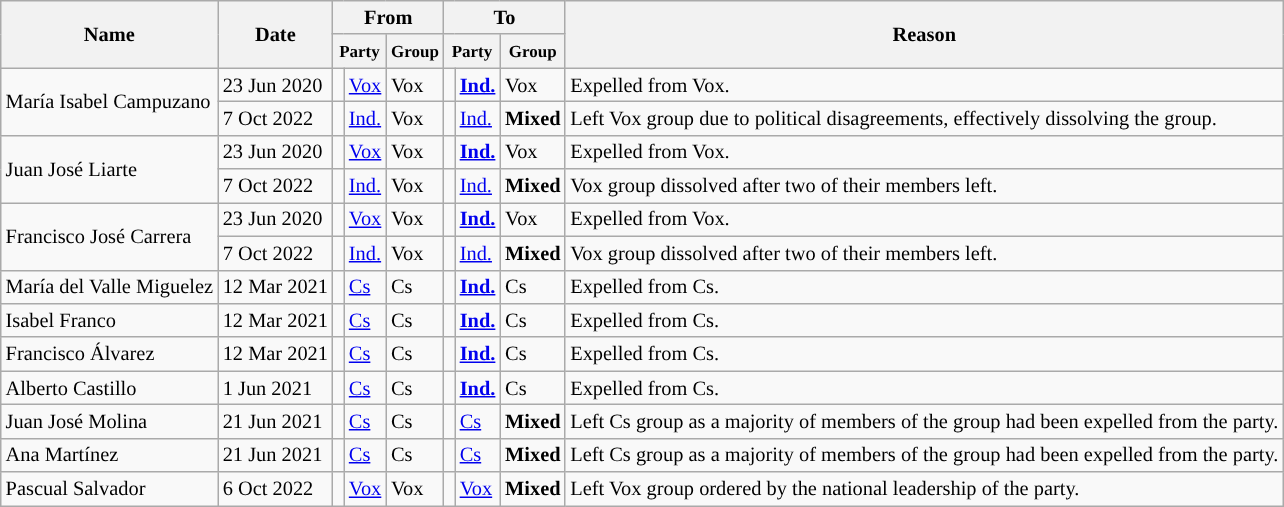<table class="wikitable plainrowheaders" style="font-size:85%; text-align:left;">
<tr>
<th rowspan="2">Name</th>
<th rowspan="2">Date</th>
<th colspan="3">From</th>
<th colspan="3">To</th>
<th rowspan="2">Reason</th>
</tr>
<tr>
<th colspan="2"><small>Party</small></th>
<th><small>Group</small></th>
<th colspan="2"><small>Party</small></th>
<th><small>Group</small></th>
</tr>
<tr>
<td rowspan="2">María Isabel Campuzano</td>
<td>23 Jun 2020</td>
<td width="1"></td>
<td><a href='#'>Vox</a></td>
<td>Vox</td>
<td width="1"></td>
<td><a href='#'><strong>Ind.</strong></a></td>
<td>Vox</td>
<td>Expelled from Vox.</td>
</tr>
<tr>
<td>7 Oct 2022</td>
<td width="1"></td>
<td><a href='#'>Ind.</a></td>
<td>Vox</td>
<td width="1"></td>
<td><a href='#'>Ind.</a></td>
<td><strong>Mixed</strong></td>
<td>Left Vox group due to political disagreements, effectively dissolving the group.</td>
</tr>
<tr>
<td rowspan="2">Juan José Liarte</td>
<td>23 Jun 2020</td>
<td width="1"></td>
<td><a href='#'>Vox</a></td>
<td>Vox</td>
<td width="1"></td>
<td><a href='#'><strong>Ind.</strong></a></td>
<td>Vox</td>
<td>Expelled from Vox.</td>
</tr>
<tr>
<td>7 Oct 2022</td>
<td width="1"></td>
<td><a href='#'>Ind.</a></td>
<td>Vox</td>
<td width="1"></td>
<td><a href='#'>Ind.</a></td>
<td><strong>Mixed</strong></td>
<td>Vox group dissolved after two of their members left.</td>
</tr>
<tr>
<td rowspan="2">Francisco José Carrera</td>
<td>23 Jun 2020</td>
<td width="1"></td>
<td><a href='#'>Vox</a></td>
<td>Vox</td>
<td width="1"></td>
<td><a href='#'><strong>Ind.</strong></a></td>
<td>Vox</td>
<td>Expelled from Vox.</td>
</tr>
<tr>
<td>7 Oct 2022</td>
<td width="1"></td>
<td><a href='#'>Ind.</a></td>
<td>Vox</td>
<td width="1"></td>
<td><a href='#'>Ind.</a></td>
<td><strong>Mixed</strong></td>
<td>Vox group dissolved after two of their members left.</td>
</tr>
<tr>
<td>María del Valle Miguelez</td>
<td>12 Mar 2021</td>
<td width="1"></td>
<td><a href='#'>Cs</a></td>
<td>Cs</td>
<td width="1"></td>
<td><a href='#'><strong>Ind.</strong></a></td>
<td>Cs</td>
<td>Expelled from Cs.</td>
</tr>
<tr>
<td>Isabel Franco</td>
<td>12 Mar 2021</td>
<td width="1"></td>
<td><a href='#'>Cs</a></td>
<td>Cs</td>
<td width="1"></td>
<td><a href='#'><strong>Ind.</strong></a></td>
<td>Cs</td>
<td>Expelled from Cs.</td>
</tr>
<tr>
<td>Francisco Álvarez</td>
<td>12 Mar 2021</td>
<td width="1"></td>
<td><a href='#'>Cs</a></td>
<td>Cs</td>
<td width="1"></td>
<td><a href='#'><strong>Ind.</strong></a></td>
<td>Cs</td>
<td>Expelled from Cs.</td>
</tr>
<tr>
<td>Alberto Castillo</td>
<td>1 Jun 2021</td>
<td width="1"></td>
<td><a href='#'>Cs</a></td>
<td>Cs</td>
<td width="1"></td>
<td><a href='#'><strong>Ind.</strong></a></td>
<td>Cs</td>
<td>Expelled from Cs.</td>
</tr>
<tr>
<td>Juan José Molina</td>
<td>21 Jun 2021</td>
<td width="1"></td>
<td><a href='#'>Cs</a></td>
<td>Cs</td>
<td width="1"></td>
<td><a href='#'>Cs</a></td>
<td><strong>Mixed</strong></td>
<td>Left Cs group as a majority of members of the group had been expelled from the party.</td>
</tr>
<tr>
<td>Ana Martínez</td>
<td>21 Jun 2021</td>
<td width="1"></td>
<td><a href='#'>Cs</a></td>
<td>Cs</td>
<td width="1"></td>
<td><a href='#'>Cs</a></td>
<td><strong>Mixed</strong></td>
<td>Left Cs group as a majority of members of the group had been expelled from the party.</td>
</tr>
<tr>
<td>Pascual Salvador</td>
<td>6 Oct 2022</td>
<td width="1"></td>
<td><a href='#'>Vox</a></td>
<td>Vox</td>
<td width="1"></td>
<td><a href='#'>Vox</a></td>
<td><strong>Mixed</strong></td>
<td>Left Vox group ordered by the national leadership of the party.</td>
</tr>
</table>
